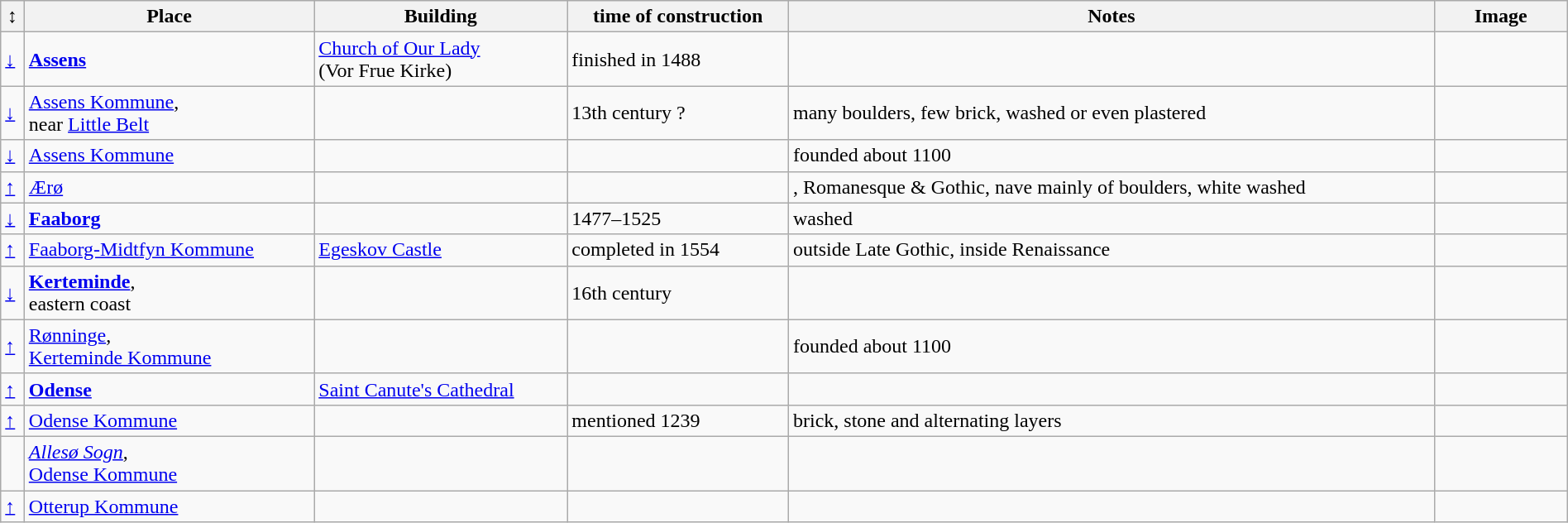<table class="wikitable"  style="border:2px; width:100%;">
<tr>
<th>↕</th>
<th>Place</th>
<th>Building</th>
<th>time of construction</th>
<th>Notes</th>
<th style="width:100px;">Image</th>
</tr>
<tr>
<td><a href='#'>↓</a></td>
<td><strong><a href='#'>Assens</a></strong></td>
<td><a href='#'>Church of Our Lady</a><br>(Vor Frue Kirke)</td>
<td>finished in 1488</td>
<td></td>
<td></td>
</tr>
<tr>
<td><a href='#'>↓</a></td>
<td><a href='#'>Assens Kommune</a>,<br>near <a href='#'>Little Belt</a></td>
<td></td>
<td>13th century ?</td>
<td>many boulders, few brick, washed or even plastered</td>
<td><br>
</td>
</tr>
<tr>
<td><a href='#'>↓</a></td>
<td><a href='#'>Assens Kommune</a></td>
<td></td>
<td></td>
<td>founded about 1100</td>
<td></td>
</tr>
<tr>
<td><a href='#'>↑</a></td>
<td><a href='#'>Ærø</a></td>
<td></td>
<td></td>
<td>, Romanesque & Gothic, nave mainly of boulders, white washed</td>
<td></td>
</tr>
<tr>
<td><a href='#'>↓</a></td>
<td><strong><a href='#'>Faaborg</a></strong></td>
<td><strong></strong></td>
<td>1477–1525</td>
<td>washed</td>
<td></td>
</tr>
<tr>
<td><a href='#'>↑</a></td>
<td><a href='#'>Faaborg-Midtfyn Kommune</a></td>
<td><a href='#'>Egeskov Castle</a></td>
<td>completed in 1554</td>
<td>outside Late Gothic, inside Renaissance</td>
<td></td>
</tr>
<tr>
<td><a href='#'>↓</a></td>
<td><strong><a href='#'>Kerteminde</a></strong>, <br>eastern coast</td>
<td></td>
<td>16th century</td>
<td></td>
<td></td>
</tr>
<tr>
<td><a href='#'>↑</a></td>
<td><a href='#'>Rønninge</a>, <br><a href='#'>Kerteminde Kommune</a></td>
<td></td>
<td></td>
<td>founded about 1100</td>
<td></td>
</tr>
<tr>
<td><a href='#'>↑</a></td>
<td><strong><a href='#'>Odense</a></strong></td>
<td><a href='#'>Saint Canute's Cathedral</a></td>
<td></td>
<td></td>
<td></td>
</tr>
<tr>
<td><a href='#'>↑</a></td>
<td><a href='#'>Odense Kommune</a></td>
<td></td>
<td>mentioned 1239</td>
<td>brick, stone and alternating layers</td>
<td></td>
</tr>
<tr>
<td></td>
<td><em><a href='#'>Allesø Sogn</a></em>, <br><a href='#'>Odense Kommune</a></td>
<td></td>
<td></td>
<td></td>
<td></td>
</tr>
<tr>
<td><a href='#'>↑</a></td>
<td><a href='#'>Otterup Kommune</a></td>
<td></td>
<td></td>
<td></td>
<td></td>
</tr>
</table>
